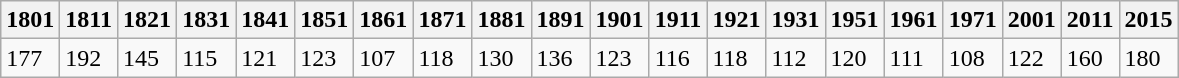<table class="wikitable">
<tr>
<th>1801</th>
<th>1811</th>
<th>1821</th>
<th>1831</th>
<th>1841</th>
<th>1851</th>
<th>1861</th>
<th>1871</th>
<th>1881</th>
<th>1891</th>
<th>1901</th>
<th>1911</th>
<th>1921</th>
<th>1931</th>
<th>1951</th>
<th>1961</th>
<th>1971</th>
<th>2001</th>
<th>2011</th>
<th>2015</th>
</tr>
<tr>
<td>177</td>
<td>192</td>
<td>145</td>
<td>115</td>
<td>121</td>
<td>123</td>
<td>107</td>
<td>118</td>
<td>130</td>
<td>136</td>
<td>123</td>
<td>116</td>
<td>118</td>
<td>112</td>
<td>120</td>
<td>111</td>
<td>108</td>
<td>122</td>
<td>160</td>
<td>180</td>
</tr>
</table>
